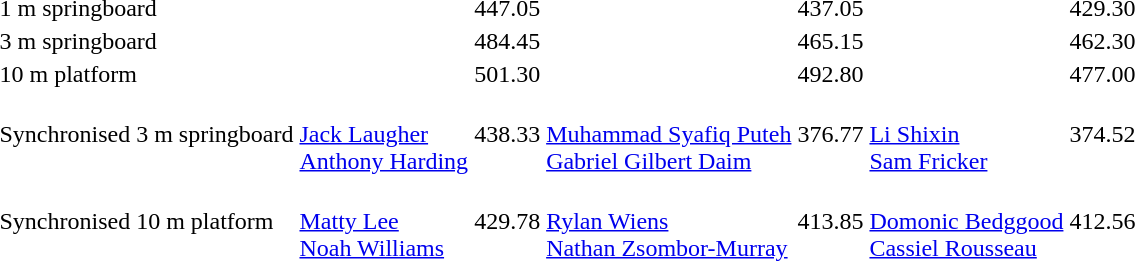<table>
<tr>
<td>1 m springboard<br></td>
<td></td>
<td>447.05</td>
<td></td>
<td>437.05</td>
<td></td>
<td>429.30</td>
</tr>
<tr>
<td>3 m springboard<br></td>
<td></td>
<td>484.45</td>
<td></td>
<td>465.15</td>
<td></td>
<td>462.30</td>
</tr>
<tr>
<td>10 m platform<br></td>
<td></td>
<td>501.30</td>
<td></td>
<td>492.80</td>
<td></td>
<td>477.00</td>
</tr>
<tr>
<td>Synchronised 3 m springboard<br></td>
<td><br><a href='#'>Jack Laugher</a><br><a href='#'>Anthony Harding</a></td>
<td>438.33</td>
<td><br><a href='#'>Muhammad Syafiq Puteh</a><br><a href='#'>Gabriel Gilbert Daim</a></td>
<td>376.77</td>
<td><br><a href='#'>Li Shixin</a><br><a href='#'>Sam Fricker</a></td>
<td>374.52</td>
</tr>
<tr>
<td>Synchronised 10 m platform<br></td>
<td><br><a href='#'>Matty Lee</a><br><a href='#'>Noah Williams</a></td>
<td>429.78</td>
<td><br><a href='#'>Rylan Wiens</a><br><a href='#'>Nathan Zsombor-Murray</a></td>
<td>413.85</td>
<td><br><a href='#'>Domonic Bedggood</a><br><a href='#'>Cassiel Rousseau</a></td>
<td>412.56</td>
</tr>
</table>
